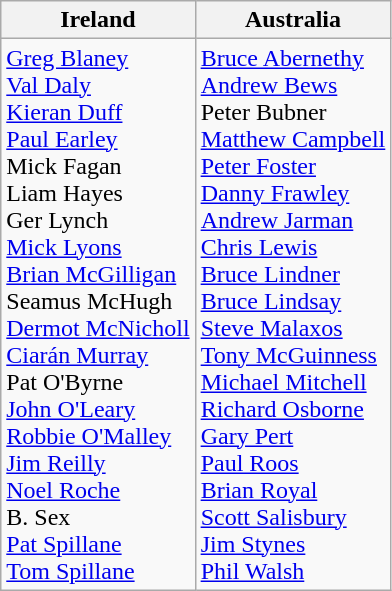<table class="wikitable">
<tr>
<th>Ireland</th>
<th>Australia</th>
</tr>
<tr>
<td><a href='#'>Greg Blaney</a> <br> <a href='#'>Val Daly</a> <br> <a href='#'>Kieran Duff</a> <br> <a href='#'>Paul Earley</a> <br> Mick Fagan <br> Liam Hayes <br> Ger Lynch <br> <a href='#'>Mick Lyons</a> <br> <a href='#'>Brian McGilligan</a> <br> Seamus McHugh <br> <a href='#'>Dermot McNicholl</a> <br> <a href='#'>Ciarán Murray</a> <br> Pat O'Byrne <br> <a href='#'>John O'Leary</a> <br> <a href='#'>Robbie O'Malley</a> <br> <a href='#'>Jim Reilly</a> <br> <a href='#'>Noel Roche</a> <br> B. Sex <br> <a href='#'>Pat Spillane</a> <br> <a href='#'>Tom Spillane</a></td>
<td><a href='#'>Bruce Abernethy</a> <br> <a href='#'>Andrew Bews</a> <br> Peter Bubner <br> <a href='#'>Matthew Campbell</a> <br> <a href='#'>Peter Foster</a> <br> <a href='#'>Danny Frawley</a> <br> <a href='#'>Andrew Jarman</a> <br> <a href='#'>Chris Lewis</a> <br> <a href='#'>Bruce Lindner</a> <br> <a href='#'>Bruce Lindsay</a> <br> <a href='#'>Steve Malaxos</a> <br> <a href='#'>Tony McGuinness</a> <br> <a href='#'>Michael Mitchell</a> <br> <a href='#'>Richard Osborne</a> <br> <a href='#'>Gary Pert</a> <br> <a href='#'>Paul Roos</a> <br> <a href='#'>Brian Royal</a> <br> <a href='#'>Scott Salisbury</a> <br> <a href='#'>Jim Stynes</a> <br> <a href='#'>Phil Walsh</a></td>
</tr>
</table>
